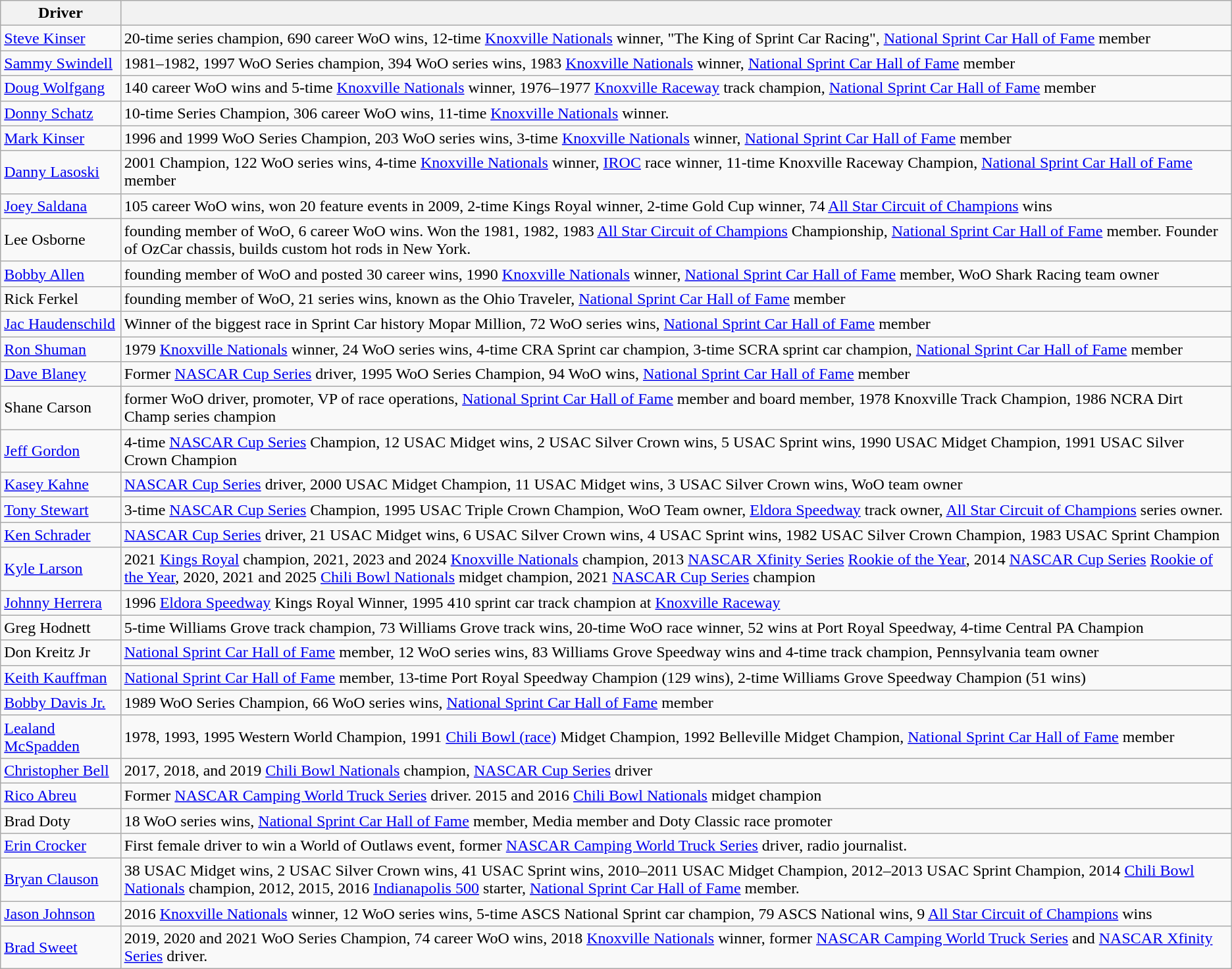<table class="wikitable">
<tr>
<th>Driver</th>
<th></th>
</tr>
<tr>
<td><a href='#'>Steve Kinser</a></td>
<td>20-time series champion, 690 career WoO wins, 12-time <a href='#'>Knoxville Nationals</a> winner, "The King of Sprint Car Racing", <a href='#'>National Sprint Car Hall of Fame</a> member</td>
</tr>
<tr>
<td><a href='#'>Sammy Swindell</a></td>
<td>1981–1982, 1997 WoO Series champion, 394 WoO series wins, 1983 <a href='#'>Knoxville Nationals</a> winner, <a href='#'>National Sprint Car Hall of Fame</a> member</td>
</tr>
<tr>
<td><a href='#'>Doug Wolfgang</a></td>
<td>140 career WoO wins and 5-time <a href='#'>Knoxville Nationals</a> winner, 1976–1977 <a href='#'>Knoxville Raceway</a> track champion, <a href='#'>National Sprint Car Hall of Fame</a> member</td>
</tr>
<tr>
<td><a href='#'>Donny Schatz</a></td>
<td>10-time Series Champion, 306 career WoO wins, 11-time <a href='#'>Knoxville Nationals</a> winner.</td>
</tr>
<tr>
<td><a href='#'>Mark Kinser</a></td>
<td>1996 and 1999 WoO Series Champion, 203 WoO series wins, 3-time <a href='#'>Knoxville Nationals</a> winner, <a href='#'>National Sprint Car Hall of Fame</a> member</td>
</tr>
<tr>
<td><a href='#'>Danny Lasoski</a></td>
<td>2001 Champion, 122 WoO series wins, 4-time <a href='#'>Knoxville Nationals</a> winner, <a href='#'>IROC</a> race winner, 11-time Knoxville Raceway Champion, <a href='#'>National Sprint Car Hall of Fame</a> member</td>
</tr>
<tr>
<td><a href='#'>Joey Saldana</a></td>
<td>105 career WoO wins, won 20 feature events in 2009, 2-time Kings Royal winner, 2-time Gold Cup winner, 74 <a href='#'>All Star Circuit of Champions</a> wins</td>
</tr>
<tr>
<td>Lee Osborne</td>
<td>founding member of WoO, 6 career WoO wins. Won the 1981, 1982, 1983 <a href='#'>All Star Circuit of Champions</a> Championship, <a href='#'>National Sprint Car Hall of Fame</a> member. Founder of OzCar chassis, builds custom hot rods in New York.</td>
</tr>
<tr>
<td><a href='#'>Bobby Allen</a></td>
<td>founding member of WoO and posted 30 career wins, 1990 <a href='#'>Knoxville Nationals</a> winner, <a href='#'>National Sprint Car Hall of Fame</a> member, WoO Shark Racing team owner</td>
</tr>
<tr>
<td>Rick Ferkel</td>
<td>founding member of WoO, 21 series wins, known as the Ohio Traveler, <a href='#'>National Sprint Car Hall of Fame</a> member</td>
</tr>
<tr>
<td><a href='#'>Jac Haudenschild</a></td>
<td>Winner of the biggest race in Sprint Car history Mopar Million, 72 WoO series wins, <a href='#'>National Sprint Car Hall of Fame</a> member</td>
</tr>
<tr>
<td><a href='#'>Ron Shuman</a></td>
<td>1979 <a href='#'>Knoxville Nationals</a> winner, 24 WoO series wins, 4-time CRA Sprint car champion, 3-time SCRA sprint car champion, <a href='#'>National Sprint Car Hall of Fame</a> member</td>
</tr>
<tr>
<td><a href='#'>Dave Blaney</a></td>
<td>Former <a href='#'>NASCAR Cup Series</a> driver, 1995 WoO Series Champion, 94 WoO wins, <a href='#'>National Sprint Car Hall of Fame</a> member</td>
</tr>
<tr>
<td>Shane Carson</td>
<td>former WoO driver, promoter, VP of race operations, <a href='#'>National Sprint Car Hall of Fame</a> member and board member, 1978 Knoxville Track Champion, 1986 NCRA Dirt Champ series champion</td>
</tr>
<tr>
<td><a href='#'>Jeff Gordon</a></td>
<td>4-time <a href='#'>NASCAR Cup Series</a> Champion, 12 USAC Midget wins, 2 USAC Silver Crown wins, 5 USAC Sprint wins, 1990 USAC Midget Champion, 1991 USAC Silver Crown Champion</td>
</tr>
<tr>
<td><a href='#'>Kasey Kahne</a></td>
<td><a href='#'>NASCAR Cup Series</a> driver, 2000 USAC Midget Champion, 11 USAC Midget wins, 3 USAC Silver Crown wins, WoO team owner</td>
</tr>
<tr>
<td><a href='#'>Tony Stewart</a></td>
<td>3-time <a href='#'>NASCAR Cup Series</a> Champion, 1995 USAC Triple Crown Champion, WoO Team owner, <a href='#'>Eldora Speedway</a> track owner, <a href='#'>All Star Circuit of Champions</a> series owner.</td>
</tr>
<tr>
<td><a href='#'>Ken Schrader</a></td>
<td><a href='#'>NASCAR Cup Series</a> driver, 21 USAC Midget wins, 6 USAC Silver Crown wins, 4 USAC Sprint wins, 1982 USAC Silver Crown Champion, 1983 USAC Sprint Champion</td>
</tr>
<tr>
<td><a href='#'>Kyle Larson</a></td>
<td>2021 <a href='#'>Kings Royal</a> champion, 2021, 2023 and 2024 <a href='#'>Knoxville Nationals</a> champion, 2013 <a href='#'>NASCAR Xfinity Series</a> <a href='#'>Rookie of the Year</a>, 2014 <a href='#'>NASCAR Cup Series</a> <a href='#'>Rookie of the Year</a>, 2020, 2021 and 2025 <a href='#'>Chili Bowl Nationals</a> midget champion, 2021 <a href='#'>NASCAR Cup Series</a> champion</td>
</tr>
<tr>
<td><a href='#'>Johnny Herrera</a></td>
<td>1996 <a href='#'>Eldora Speedway</a> Kings Royal Winner, 1995 410 sprint car track champion at <a href='#'>Knoxville Raceway</a></td>
</tr>
<tr>
<td>Greg Hodnett</td>
<td>5-time Williams Grove track champion, 73 Williams Grove track wins, 20-time WoO race winner, 52 wins at Port Royal Speedway, 4-time Central PA Champion</td>
</tr>
<tr>
<td>Don Kreitz Jr</td>
<td><a href='#'>National Sprint Car Hall of Fame</a> member, 12 WoO series wins, 83 Williams Grove Speedway wins and 4-time track champion, Pennsylvania team owner</td>
</tr>
<tr>
<td><a href='#'>Keith Kauffman</a></td>
<td><a href='#'>National Sprint Car Hall of Fame</a> member, 13-time Port Royal Speedway Champion (129 wins), 2-time Williams Grove Speedway Champion (51 wins)</td>
</tr>
<tr>
<td><a href='#'>Bobby Davis Jr.</a></td>
<td>1989 WoO Series Champion, 66 WoO series wins, <a href='#'>National Sprint Car Hall of Fame</a> member</td>
</tr>
<tr>
<td><a href='#'>Lealand McSpadden</a></td>
<td>1978, 1993, 1995 Western World Champion, 1991 <a href='#'>Chili Bowl (race)</a> Midget Champion, 1992 Belleville Midget Champion, <a href='#'>National Sprint Car Hall of Fame</a> member</td>
</tr>
<tr>
<td><a href='#'>Christopher Bell</a></td>
<td>2017, 2018, and 2019 <a href='#'>Chili Bowl Nationals</a> champion, <a href='#'>NASCAR Cup Series</a> driver</td>
</tr>
<tr>
<td><a href='#'>Rico Abreu</a></td>
<td>Former <a href='#'>NASCAR Camping World Truck Series</a> driver. 2015 and 2016 <a href='#'>Chili Bowl Nationals</a> midget champion</td>
</tr>
<tr>
<td>Brad Doty</td>
<td>18 WoO series wins, <a href='#'>National Sprint Car Hall of Fame</a> member, Media member and Doty Classic race promoter</td>
</tr>
<tr>
<td><a href='#'>Erin Crocker</a></td>
<td>First female driver to win a World of Outlaws event, former <a href='#'>NASCAR Camping World Truck Series</a> driver, radio journalist.</td>
</tr>
<tr>
<td><a href='#'>Bryan Clauson</a></td>
<td>38 USAC Midget wins, 2 USAC Silver Crown wins, 41 USAC Sprint wins, 2010–2011 USAC Midget Champion, 2012–2013 USAC Sprint Champion, 2014 <a href='#'>Chili Bowl Nationals</a> champion, 2012, 2015, 2016 <a href='#'>Indianapolis 500</a> starter, <a href='#'>National Sprint Car Hall of Fame</a> member.</td>
</tr>
<tr>
<td><a href='#'>Jason Johnson</a></td>
<td>2016 <a href='#'>Knoxville Nationals</a> winner, 12 WoO series wins, 5-time ASCS National Sprint car champion, 79 ASCS National wins, 9 <a href='#'>All Star Circuit of Champions</a> wins</td>
</tr>
<tr>
<td><a href='#'>Brad Sweet</a></td>
<td>2019, 2020 and 2021 WoO Series Champion, 74 career WoO wins, 2018 <a href='#'>Knoxville Nationals</a> winner, former <a href='#'>NASCAR Camping World Truck Series</a> and <a href='#'>NASCAR Xfinity Series</a> driver.</td>
</tr>
</table>
